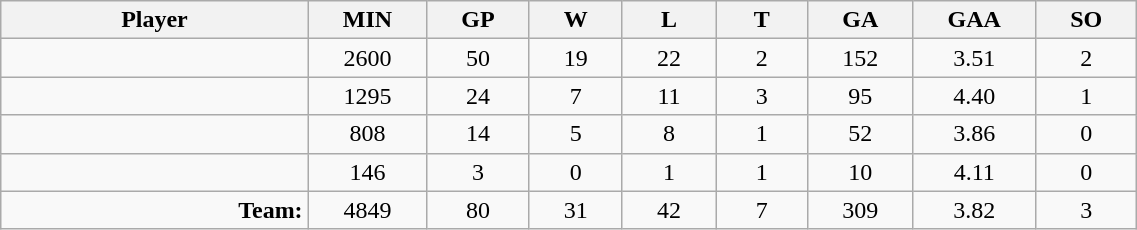<table class="wikitable sortable" width="60%">
<tr>
<th bgcolor="#DDDDFF" width="10%">Player</th>
<th width="3%" bgcolor="#DDDDFF" title="Minutes played">MIN</th>
<th width="3%" bgcolor="#DDDDFF" title="Games played in">GP</th>
<th width="3%" bgcolor="#DDDDFF" title="Wins">W</th>
<th width="3%" bgcolor="#DDDDFF"title="Losses">L</th>
<th width="3%" bgcolor="#DDDDFF" title="Ties">T</th>
<th width="3%" bgcolor="#DDDDFF" title="Goals against">GA</th>
<th width="3%" bgcolor="#DDDDFF" title="Goals against average">GAA</th>
<th width="3%" bgcolor="#DDDDFF"title="Shut-outs">SO</th>
</tr>
<tr align="center">
<td align="right"></td>
<td>2600</td>
<td>50</td>
<td>19</td>
<td>22</td>
<td>2</td>
<td>152</td>
<td>3.51</td>
<td>2</td>
</tr>
<tr align="center">
<td align="right"></td>
<td>1295</td>
<td>24</td>
<td>7</td>
<td>11</td>
<td>3</td>
<td>95</td>
<td>4.40</td>
<td>1</td>
</tr>
<tr align="center">
<td align="right"></td>
<td>808</td>
<td>14</td>
<td>5</td>
<td>8</td>
<td>1</td>
<td>52</td>
<td>3.86</td>
<td>0</td>
</tr>
<tr align="center">
<td align="right"></td>
<td>146</td>
<td>3</td>
<td>0</td>
<td>1</td>
<td>1</td>
<td>10</td>
<td>4.11</td>
<td>0</td>
</tr>
<tr align="center">
<td align="right"><strong>Team:</strong></td>
<td>4849</td>
<td>80</td>
<td>31</td>
<td>42</td>
<td>7</td>
<td>309</td>
<td>3.82</td>
<td>3</td>
</tr>
</table>
